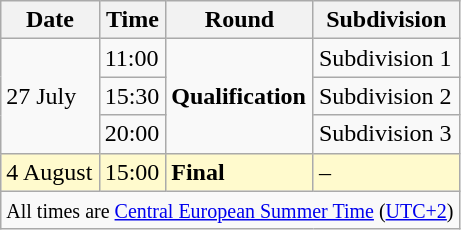<table class="wikitable">
<tr>
<th>Date</th>
<th>Time</th>
<th>Round</th>
<th>Subdivision</th>
</tr>
<tr>
<td rowspan=3>27 July</td>
<td>11:00</td>
<td rowspan=3><strong>Qualification</strong></td>
<td>Subdivision 1</td>
</tr>
<tr>
<td>15:30</td>
<td>Subdivision 2</td>
</tr>
<tr>
<td>20:00</td>
<td>Subdivision 3</td>
</tr>
<tr style=background:lemonchiffon>
<td>4 August</td>
<td>15:00</td>
<td><strong>Final</strong></td>
<td>–</td>
</tr>
<tr>
<td colspan=4 align=center><small>All times are <a href='#'>Central European Summer Time</a> (<a href='#'>UTC+2</a>)</small></td>
</tr>
</table>
